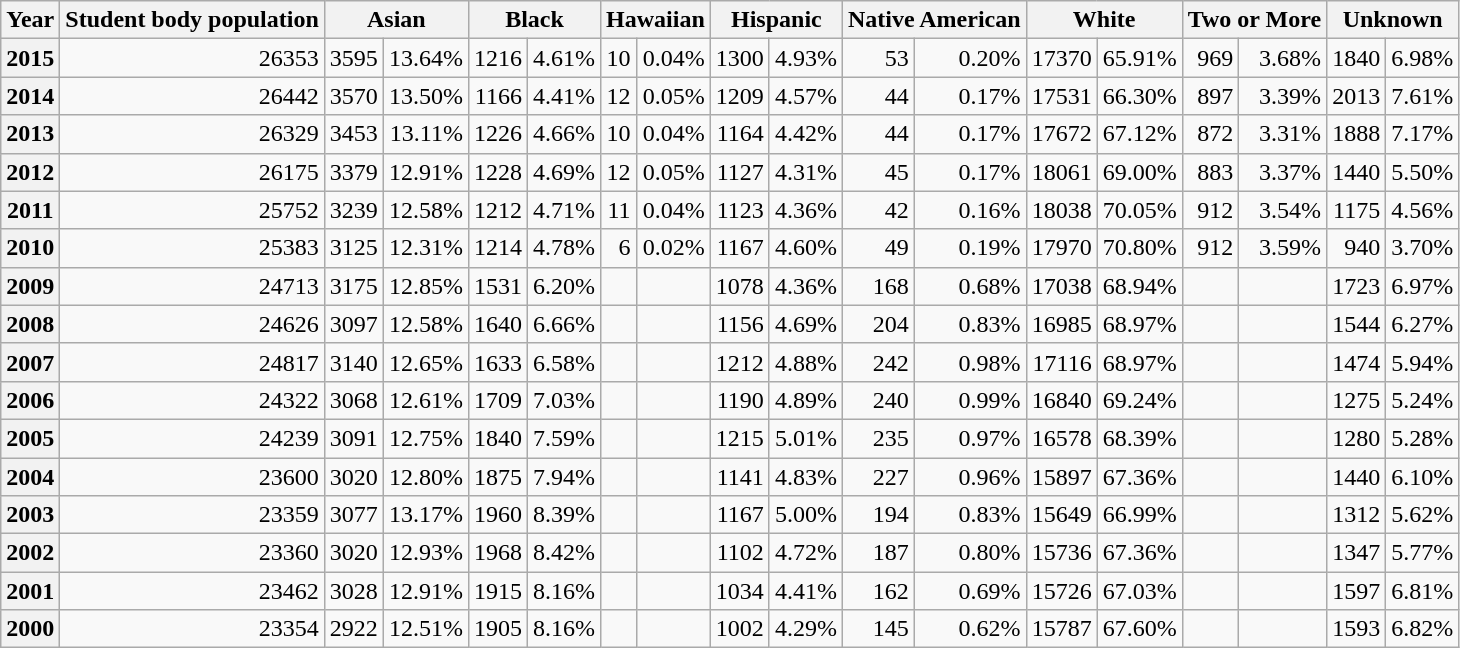<table class="wikitable sortable">
<tr>
<th scope="col">Year</th>
<th scope="col">Student body population</th>
<th scope="col" colspan=2>Asian</th>
<th scope="col" colspan=2>Black</th>
<th scope="col" colspan=2>Hawaiian</th>
<th scope="col" colspan=2>Hispanic</th>
<th scope="col" colspan=2>Native American</th>
<th scope="col" colspan=2>White</th>
<th scope="col" colspan=2>Two or More</th>
<th scope="col" colspan=2>Unknown</th>
</tr>
<tr>
<th scope="row">2015</th>
<td align= right>26353</td>
<td align= right>3595</td>
<td align= right>13.64%</td>
<td align= right>1216</td>
<td align= right>4.61%</td>
<td align= right>10</td>
<td align= right>0.04%</td>
<td align= right>1300</td>
<td align= right>4.93%</td>
<td align= right>53</td>
<td align= right>0.20%</td>
<td align= right>17370</td>
<td align= right>65.91%</td>
<td align= right>969</td>
<td align= right>3.68%</td>
<td align= right>1840</td>
<td align= right>6.98%</td>
</tr>
<tr>
<th scope="row">2014</th>
<td align= right>26442</td>
<td align= right>3570</td>
<td align= right>13.50%</td>
<td align= right>1166</td>
<td align= right>4.41%</td>
<td align= right>12</td>
<td align= right>0.05%</td>
<td align= right>1209</td>
<td align= right>4.57%</td>
<td align= right>44</td>
<td align= right>0.17%</td>
<td align= right>17531</td>
<td align= right>66.30%</td>
<td align= right>897</td>
<td align= right>3.39%</td>
<td align= right>2013</td>
<td align= right>7.61%</td>
</tr>
<tr>
<th scope="row">2013</th>
<td align= right>26329</td>
<td align= right>3453</td>
<td align= right>13.11%</td>
<td align= right>1226</td>
<td align= right>4.66%</td>
<td align= right>10</td>
<td align= right>0.04%</td>
<td align= right>1164</td>
<td align= right>4.42%</td>
<td align= right>44</td>
<td align= right>0.17%</td>
<td align= right>17672</td>
<td align= right>67.12%</td>
<td align= right>872</td>
<td align= right>3.31%</td>
<td align= right>1888</td>
<td align= right>7.17%</td>
</tr>
<tr>
<th scope="row">2012</th>
<td align= right>26175</td>
<td align= right>3379</td>
<td align= right>12.91%</td>
<td align= right>1228</td>
<td align= right>4.69%</td>
<td align= right>12</td>
<td align= right>0.05%</td>
<td align= right>1127</td>
<td align= right>4.31%</td>
<td align= right>45</td>
<td align= right>0.17%</td>
<td align= right>18061</td>
<td align= right>69.00%</td>
<td align= right>883</td>
<td align= right>3.37%</td>
<td align= right>1440</td>
<td align= right>5.50%</td>
</tr>
<tr>
<th scope="row">2011</th>
<td align= right>25752</td>
<td align= right>3239</td>
<td align= right>12.58%</td>
<td align= right>1212</td>
<td align= right>4.71%</td>
<td align= right>11</td>
<td align= right>0.04%</td>
<td align= right>1123</td>
<td align= right>4.36%</td>
<td align= right>42</td>
<td align= right>0.16%</td>
<td align= right>18038</td>
<td align= right>70.05%</td>
<td align= right>912</td>
<td align= right>3.54%</td>
<td align= right>1175</td>
<td align= right>4.56%</td>
</tr>
<tr>
<th scope="row">2010</th>
<td align= right>25383</td>
<td align= right>3125</td>
<td align= right>12.31%</td>
<td align= right>1214</td>
<td align= right>4.78%</td>
<td align= right>6</td>
<td align= right>0.02%</td>
<td align= right>1167</td>
<td align= right>4.60%</td>
<td align= right>49</td>
<td align= right>0.19%</td>
<td align= right>17970</td>
<td align= right>70.80%</td>
<td align= right>912</td>
<td align= right>3.59%</td>
<td align= right>940</td>
<td align= right>3.70%</td>
</tr>
<tr>
<th scope="row">2009</th>
<td align= right>24713</td>
<td align= right>3175</td>
<td align= right>12.85%</td>
<td align= right>1531</td>
<td align= right>6.20%</td>
<td></td>
<td></td>
<td align= right>1078</td>
<td align= right>4.36%</td>
<td align= right>168</td>
<td align= right>0.68%</td>
<td align= right>17038</td>
<td align= right>68.94%</td>
<td></td>
<td></td>
<td align= right>1723</td>
<td align= right>6.97%</td>
</tr>
<tr>
<th scope="row">2008</th>
<td align= right>24626</td>
<td align= right>3097</td>
<td align= right>12.58%</td>
<td align= right>1640</td>
<td align= right>6.66%</td>
<td></td>
<td></td>
<td align= right>1156</td>
<td align= right>4.69%</td>
<td align= right>204</td>
<td align= right>0.83%</td>
<td align= right>16985</td>
<td align= right>68.97%</td>
<td></td>
<td></td>
<td align= right>1544</td>
<td align= right>6.27%</td>
</tr>
<tr>
<th scope="row">2007</th>
<td align= right>24817</td>
<td align= right>3140</td>
<td align= right>12.65%</td>
<td align= right>1633</td>
<td align= right>6.58%</td>
<td></td>
<td></td>
<td align= right>1212</td>
<td align= right>4.88%</td>
<td align= right>242</td>
<td align= right>0.98%</td>
<td align= right>17116</td>
<td align= right>68.97%</td>
<td></td>
<td></td>
<td align= right>1474</td>
<td align= right>5.94%</td>
</tr>
<tr>
<th scope="row">2006</th>
<td align= right>24322</td>
<td align= right>3068</td>
<td align= right>12.61%</td>
<td align= right>1709</td>
<td align= right>7.03%</td>
<td></td>
<td></td>
<td align= right>1190</td>
<td align= right>4.89%</td>
<td align= right>240</td>
<td align= right>0.99%</td>
<td align= right>16840</td>
<td align= right>69.24%</td>
<td></td>
<td></td>
<td align= right>1275</td>
<td align= right>5.24%</td>
</tr>
<tr>
<th scope="row">2005</th>
<td align= right>24239</td>
<td align= right>3091</td>
<td align= right>12.75%</td>
<td align= right>1840</td>
<td align= right>7.59%</td>
<td></td>
<td></td>
<td align= right>1215</td>
<td align= right>5.01%</td>
<td align= right>235</td>
<td align= right>0.97%</td>
<td align= right>16578</td>
<td align= right>68.39%</td>
<td></td>
<td></td>
<td align= right>1280</td>
<td align= right>5.28%</td>
</tr>
<tr>
<th scope="row">2004</th>
<td align= right>23600</td>
<td align= right>3020</td>
<td align= right>12.80%</td>
<td align= right>1875</td>
<td align= right>7.94%</td>
<td></td>
<td></td>
<td align= right>1141</td>
<td align= right>4.83%</td>
<td align= right>227</td>
<td align= right>0.96%</td>
<td align= right>15897</td>
<td align= right>67.36%</td>
<td></td>
<td></td>
<td align= right>1440</td>
<td align= right>6.10%</td>
</tr>
<tr>
<th scope="row">2003</th>
<td align= right>23359</td>
<td align= right>3077</td>
<td align= right>13.17%</td>
<td align= right>1960</td>
<td align= right>8.39%</td>
<td></td>
<td></td>
<td align= right>1167</td>
<td align= right>5.00%</td>
<td align= right>194</td>
<td align= right>0.83%</td>
<td align= right>15649</td>
<td align= right>66.99%</td>
<td></td>
<td></td>
<td align= right>1312</td>
<td align= right>5.62%</td>
</tr>
<tr>
<th scope="row">2002</th>
<td align= right>23360</td>
<td align= right>3020</td>
<td align= right>12.93%</td>
<td align= right>1968</td>
<td align= right>8.42%</td>
<td></td>
<td></td>
<td align= right>1102</td>
<td align= right>4.72%</td>
<td align= right>187</td>
<td align= right>0.80%</td>
<td align= right>15736</td>
<td align= right>67.36%</td>
<td></td>
<td></td>
<td align= right>1347</td>
<td align= right>5.77%</td>
</tr>
<tr>
<th scope="row">2001</th>
<td align= right>23462</td>
<td align= right>3028</td>
<td align= right>12.91%</td>
<td align= right>1915</td>
<td align= right>8.16%</td>
<td></td>
<td></td>
<td align= right>1034</td>
<td align= right>4.41%</td>
<td align= right>162</td>
<td align= right>0.69%</td>
<td align= right>15726</td>
<td align= right>67.03%</td>
<td></td>
<td></td>
<td align= right>1597</td>
<td align= right>6.81%</td>
</tr>
<tr>
<th scope="row">2000</th>
<td align= right>23354</td>
<td align= right>2922</td>
<td align= right>12.51%</td>
<td align= right>1905</td>
<td align= right>8.16%</td>
<td></td>
<td></td>
<td align= right>1002</td>
<td align= right>4.29%</td>
<td align= right>145</td>
<td align= right>0.62%</td>
<td align= right>15787</td>
<td align= right>67.60%</td>
<td></td>
<td></td>
<td align= right>1593</td>
<td align= right>6.82%</td>
</tr>
</table>
